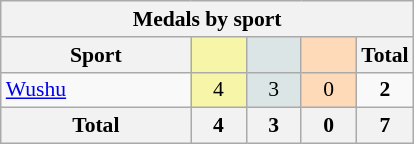<table class="wikitable" style="font-size:90%; text-align:center;">
<tr>
<th colspan=5>Medals by sport</th>
</tr>
<tr>
<th width=120>Sport</th>
<th scope="col" width=30 style="background:#F7F6A8;"></th>
<th scope="col" width=30 style="background:#DCE5E5;"></th>
<th scope="col" width=30 style="background:#FFDAB9;"></th>
<th width=30>Total</th>
</tr>
<tr>
<td align=left><a href='#'>Wushu</a></td>
<td style="background:#F7F6A8;">4</td>
<td style="background:#DCE5E5;">3</td>
<td style="background:#FFDAB9;">0</td>
<td><strong>2</strong></td>
</tr>
<tr class="sortbottom">
<th>Total</th>
<th>4</th>
<th>3</th>
<th>0</th>
<th>7</th>
</tr>
</table>
